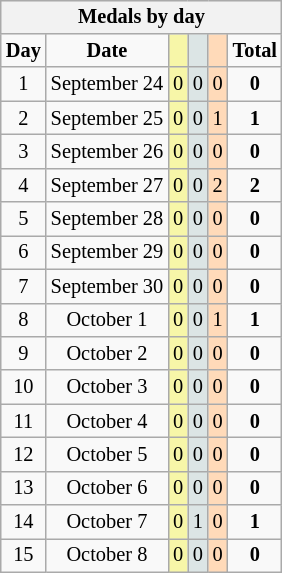<table class=wikitable style="font-size:85%; text-align:center;float:right;clear:right;margin-left:1em;">
<tr>
<th colspan=7>Medals by day</th>
</tr>
<tr>
<td><strong>Day</strong></td>
<td><strong>Date</strong></td>
<td bgcolor=F7F6A8></td>
<td bgcolor=DCE5E5></td>
<td bgcolor=FFDAB9></td>
<td><strong>Total</strong></td>
</tr>
<tr>
<td>1</td>
<td>September 24</td>
<td bgcolor=F7F6A8>0</td>
<td bgcolor=DCE5E5>0</td>
<td bgcolor=FFDAB9>0</td>
<td><strong>0</strong></td>
</tr>
<tr>
<td>2</td>
<td>September 25</td>
<td bgcolor=F7F6A8>0</td>
<td bgcolor=DCE5E5>0</td>
<td bgcolor=FFDAB9>1</td>
<td><strong>1</strong></td>
</tr>
<tr>
<td>3</td>
<td>September 26</td>
<td bgcolor=F7F6A8>0</td>
<td bgcolor=DCE5E5>0</td>
<td bgcolor=FFDAB9>0</td>
<td><strong>0</strong></td>
</tr>
<tr>
<td>4</td>
<td>September 27</td>
<td bgcolor=F7F6A8>0</td>
<td bgcolor=DCE5E5>0</td>
<td bgcolor=FFDAB9>2</td>
<td><strong>2</strong></td>
</tr>
<tr>
<td>5</td>
<td>September 28</td>
<td bgcolor=F7F6A8>0</td>
<td bgcolor=DCE5E5>0</td>
<td bgcolor=FFDAB9>0</td>
<td><strong>0</strong></td>
</tr>
<tr>
<td>6</td>
<td>September 29</td>
<td bgcolor=F7F6A8>0</td>
<td bgcolor=DCE5E5>0</td>
<td bgcolor=FFDAB9>0</td>
<td><strong>0</strong></td>
</tr>
<tr>
<td>7</td>
<td>September 30</td>
<td bgcolor=F7F6A8>0</td>
<td bgcolor=DCE5E5>0</td>
<td bgcolor=FFDAB9>0</td>
<td><strong>0</strong></td>
</tr>
<tr>
<td>8</td>
<td>October 1</td>
<td bgcolor=F7F6A8>0</td>
<td bgcolor=DCE5E5>0</td>
<td bgcolor=FFDAB9>1</td>
<td><strong>1</strong></td>
</tr>
<tr>
<td>9</td>
<td>October 2</td>
<td bgcolor=F7F6A8>0</td>
<td bgcolor=DCE5E5>0</td>
<td bgcolor=FFDAB9>0</td>
<td><strong>0</strong></td>
</tr>
<tr>
<td>10</td>
<td>October 3</td>
<td bgcolor=F7F6A8>0</td>
<td bgcolor=DCE5E5>0</td>
<td bgcolor=FFDAB9>0</td>
<td><strong>0</strong></td>
</tr>
<tr>
<td>11</td>
<td>October 4</td>
<td bgcolor=F7F6A8>0</td>
<td bgcolor=DCE5E5>0</td>
<td bgcolor=FFDAB9>0</td>
<td><strong>0</strong></td>
</tr>
<tr>
<td>12</td>
<td>October 5</td>
<td bgcolor=F7F6A8>0</td>
<td bgcolor=DCE5E5>0</td>
<td bgcolor=FFDAB9>0</td>
<td><strong>0</strong></td>
</tr>
<tr>
<td>13</td>
<td>October 6</td>
<td bgcolor=F7F6A8>0</td>
<td bgcolor=DCE5E5>0</td>
<td bgcolor=FFDAB9>0</td>
<td><strong>0</strong></td>
</tr>
<tr>
<td>14</td>
<td>October 7</td>
<td bgcolor=F7F6A8>0</td>
<td bgcolor=DCE5E5>1</td>
<td bgcolor=FFDAB9>0</td>
<td><strong>1</strong></td>
</tr>
<tr>
<td>15</td>
<td>October 8</td>
<td bgcolor=F7F6A8>0</td>
<td bgcolor=DCE5E5>0</td>
<td bgcolor=FFDAB9>0</td>
<td><strong>0</strong></td>
</tr>
</table>
